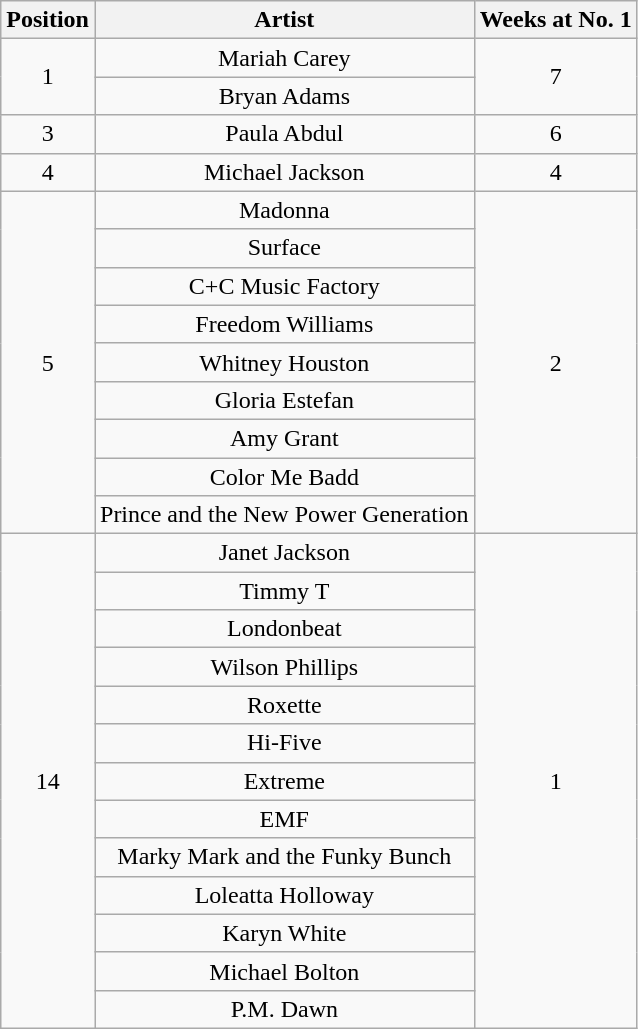<table class="wikitable plainrowheaders" style="text-align:center;">
<tr>
<th>Position</th>
<th>Artist</th>
<th>Weeks at No. 1</th>
</tr>
<tr>
<td rowspan=2>1</td>
<td>Mariah Carey</td>
<td rowspan=2>7</td>
</tr>
<tr>
<td>Bryan Adams</td>
</tr>
<tr>
<td>3</td>
<td>Paula Abdul</td>
<td>6</td>
</tr>
<tr>
<td>4</td>
<td>Michael Jackson</td>
<td>4</td>
</tr>
<tr>
<td rowspan=9>5</td>
<td>Madonna</td>
<td rowspan=9>2</td>
</tr>
<tr>
<td>Surface</td>
</tr>
<tr>
<td>C+C Music Factory</td>
</tr>
<tr>
<td>Freedom Williams</td>
</tr>
<tr>
<td>Whitney Houston</td>
</tr>
<tr>
<td>Gloria Estefan</td>
</tr>
<tr>
<td>Amy Grant</td>
</tr>
<tr>
<td>Color Me Badd</td>
</tr>
<tr>
<td>Prince and the New Power Generation</td>
</tr>
<tr>
<td rowspan=13>14</td>
<td>Janet Jackson</td>
<td rowspan=13>1</td>
</tr>
<tr>
<td>Timmy T</td>
</tr>
<tr>
<td>Londonbeat</td>
</tr>
<tr>
<td>Wilson Phillips</td>
</tr>
<tr>
<td>Roxette</td>
</tr>
<tr>
<td>Hi-Five</td>
</tr>
<tr>
<td>Extreme</td>
</tr>
<tr>
<td>EMF</td>
</tr>
<tr>
<td>Marky Mark and the Funky Bunch</td>
</tr>
<tr>
<td>Loleatta Holloway</td>
</tr>
<tr>
<td>Karyn White</td>
</tr>
<tr>
<td>Michael Bolton</td>
</tr>
<tr>
<td>P.M. Dawn</td>
</tr>
</table>
